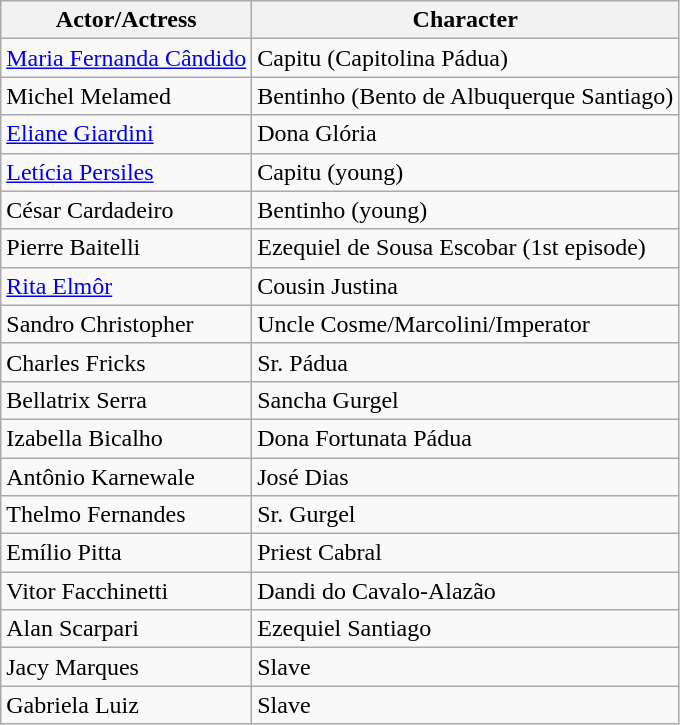<table class="wikitable sortable">
<tr>
<th>Actor/Actress</th>
<th>Character</th>
</tr>
<tr>
<td><a href='#'>Maria Fernanda Cândido</a></td>
<td>Capitu (Capitolina Pádua)</td>
</tr>
<tr>
<td>Michel Melamed</td>
<td>Bentinho (Bento de Albuquerque Santiago)</td>
</tr>
<tr>
<td><a href='#'>Eliane Giardini</a></td>
<td>Dona Glória</td>
</tr>
<tr>
<td><a href='#'>Letícia Persiles</a></td>
<td>Capitu (young)</td>
</tr>
<tr>
<td>César Cardadeiro</td>
<td>Bentinho (young)</td>
</tr>
<tr>
<td>Pierre Baitelli</td>
<td>Ezequiel de Sousa Escobar (1st episode)</td>
</tr>
<tr>
<td><a href='#'>Rita Elmôr</a></td>
<td>Cousin Justina</td>
</tr>
<tr>
<td>Sandro Christopher</td>
<td>Uncle Cosme/Marcolini/Imperator</td>
</tr>
<tr>
<td>Charles Fricks</td>
<td>Sr. Pádua</td>
</tr>
<tr>
<td>Bellatrix Serra</td>
<td>Sancha Gurgel</td>
</tr>
<tr>
<td>Izabella Bicalho</td>
<td>Dona Fortunata Pádua</td>
</tr>
<tr>
<td>Antônio Karnewale</td>
<td>José Dias</td>
</tr>
<tr>
<td>Thelmo Fernandes</td>
<td>Sr. Gurgel</td>
</tr>
<tr>
<td>Emílio Pitta</td>
<td>Priest Cabral</td>
</tr>
<tr>
<td>Vitor Facchinetti</td>
<td>Dandi do Cavalo-Alazão</td>
</tr>
<tr>
<td>Alan Scarpari</td>
<td>Ezequiel Santiago</td>
</tr>
<tr>
<td>Jacy Marques</td>
<td>Slave</td>
</tr>
<tr>
<td>Gabriela Luiz</td>
<td>Slave</td>
</tr>
</table>
